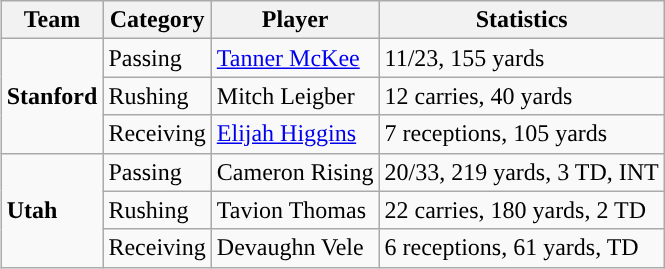<table class="wikitable" style="float: right;">
<tr>
<th>Team</th>
<th>Category</th>
<th>Player</th>
<th>Statistics</th>
</tr>
<tr>
<td rowspan=3><strong>Stanford</strong></td>
<td>Passing</td>
<td><a href='#'>Tanner McKee</a></td>
<td>11/23, 155 yards</td>
</tr>
<tr>
<td>Rushing</td>
<td>Mitch Leigber</td>
<td>12 carries, 40 yards</td>
</tr>
<tr>
<td>Receiving</td>
<td><a href='#'>Elijah Higgins</a></td>
<td>7 receptions, 105 yards</td>
</tr>
<tr>
<td rowspan=3><strong>Utah</strong></td>
<td>Passing</td>
<td>Cameron Rising</td>
<td>20/33, 219 yards, 3 TD, INT</td>
</tr>
<tr>
<td>Rushing</td>
<td>Tavion Thomas</td>
<td>22 carries, 180 yards, 2 TD</td>
</tr>
<tr>
<td>Receiving</td>
<td>Devaughn Vele</td>
<td>6 receptions, 61 yards, TD</td>
</tr>
</table>
